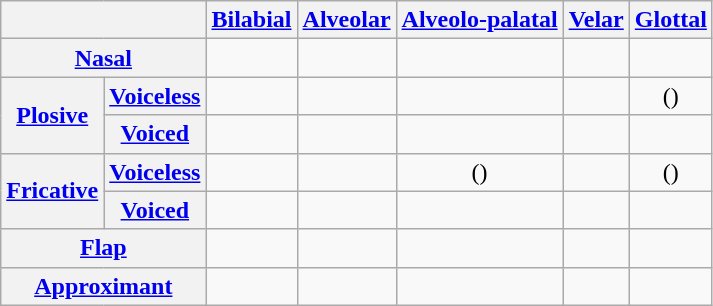<table class="wikitable" style="text-align:center">
<tr>
<th colspan="2"></th>
<th><a href='#'>Bilabial</a></th>
<th><a href='#'>Alveolar</a></th>
<th><a href='#'>Alveolo-palatal</a></th>
<th><a href='#'>Velar</a></th>
<th><a href='#'>Glottal</a></th>
</tr>
<tr>
<th colspan="2"><a href='#'>Nasal</a></th>
<td> </td>
<td> </td>
<td> </td>
<td> </td>
<td></td>
</tr>
<tr>
<th rowspan="2"><a href='#'>Plosive</a></th>
<th><a href='#'>Voiceless</a></th>
<td></td>
<td> </td>
<td></td>
<td> </td>
<td>() </td>
</tr>
<tr>
<th><a href='#'>Voiced</a></th>
<td> </td>
<td> </td>
<td> </td>
<td> </td>
<td></td>
</tr>
<tr>
<th rowspan="2"><a href='#'>Fricative</a></th>
<th><a href='#'>Voiceless</a></th>
<td> </td>
<td> </td>
<td>() </td>
<td></td>
<td>() </td>
</tr>
<tr>
<th><a href='#'>Voiced</a></th>
<td> </td>
<td> </td>
<td></td>
<td></td>
<td></td>
</tr>
<tr>
<th colspan=2><a href='#'>Flap</a></th>
<td></td>
<td> </td>
<td></td>
<td></td>
<td></td>
</tr>
<tr>
<th colspan=2><a href='#'>Approximant</a></th>
<td> </td>
<td> </td>
<td> </td>
<td></td>
<td></td>
</tr>
</table>
